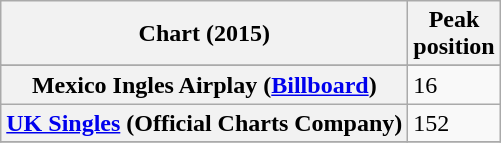<table class="wikitable plainrowheaders sortable" style="text-align:left;" style="text-align:center">
<tr>
<th scope="col">Chart (2015)</th>
<th scope="col">Peak<br>position</th>
</tr>
<tr>
</tr>
<tr>
</tr>
<tr>
</tr>
<tr>
</tr>
<tr>
<th scope="row">Mexico Ingles Airplay (<a href='#'>Billboard</a>)</th>
<td>16</td>
</tr>
<tr>
<th scope="row"><a href='#'>UK Singles</a> (Official Charts Company)</th>
<td>152</td>
</tr>
<tr>
</tr>
</table>
